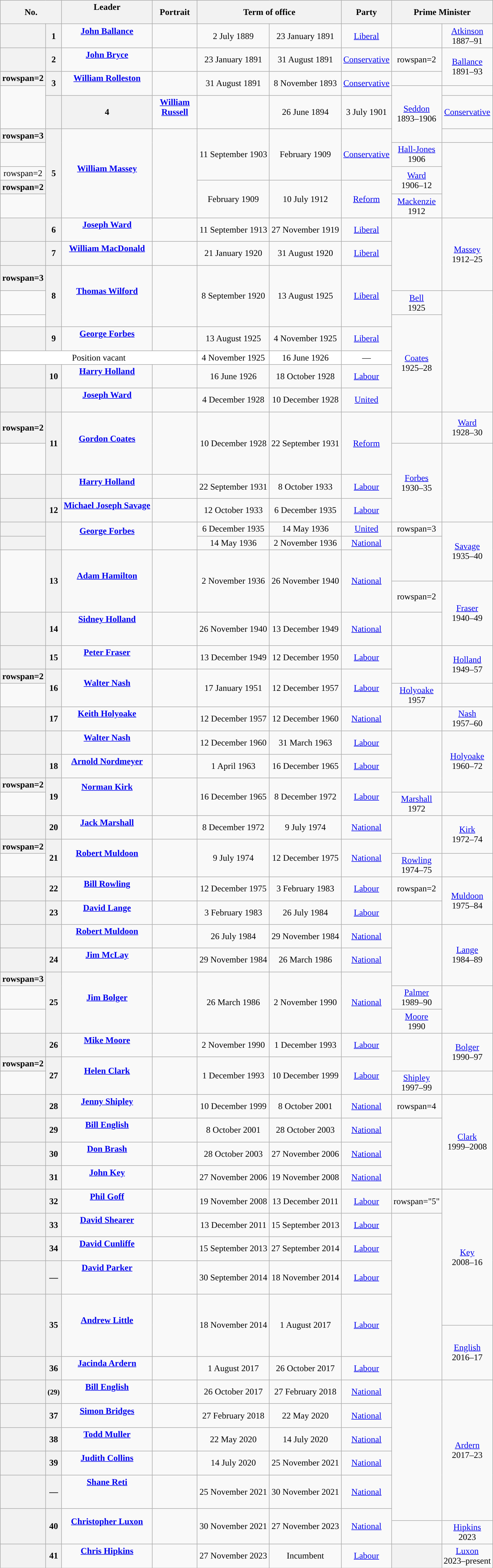<table class="wikitable" style="text-align:center">
<tr>
<th colspan=2>No.</th>
<th>Leader<br><br></th>
<th width="75">Portrait</th>
<th colspan=2>Term of office</th>
<th>Party</th>
<th colspan=2>Prime Minister</th>
</tr>
<tr>
<th></th>
<th>1</th>
<td><strong><a href='#'>John Ballance</a></strong><br><br></td>
<td></td>
<td>2 July 1889</td>
<td>23 January 1891</td>
<td><a href='#'>Liberal</a></td>
<td></td>
<td><a href='#'>Atkinson</a><br>1887–91</td>
</tr>
<tr>
<th></th>
<th>2</th>
<td><strong><a href='#'>John Bryce</a></strong><br><br></td>
<td></td>
<td>23 January 1891</td>
<td>31 August 1891</td>
<td><a href='#'>Conservative</a></td>
<td>rowspan=2 </td>
<td rowspan=2><a href='#'>Ballance</a><br>1891–93</td>
</tr>
<tr>
<th>rowspan=2 </th>
<th rowspan=2>3</th>
<td rowspan=2><strong><a href='#'>William Rolleston</a></strong><br><br></td>
<td rowspan=2></td>
<td rowspan=2>31 August 1891</td>
<td rowspan=2>8 November 1893</td>
<td rowspan=2><a href='#'>Conservative</a></td>
</tr>
<tr>
<td rowspan=2 style="border-bottom:solid 0 grey; background:"></td>
<td rowspan=3><a href='#'>Seddon</a><br>1893–1906</td>
</tr>
<tr>
<th></th>
<th>4</th>
<td><strong><a href='#'>William Russell</a></strong><br><br></td>
<td></td>
<td>26 June 1894</td>
<td>3 July 1901</td>
<td><a href='#'>Conservative</a></td>
</tr>
<tr>
<th>rowspan=3 </th>
<th rowspan=5>5</th>
<td rowspan=5><strong><a href='#'>William Massey</a></strong><br><br></td>
<td rowspan=5></td>
<td rowspan=3>11 September 1903</td>
<td rowspan=3>February 1909</td>
<td rowspan=3><a href='#'>Conservative</a></td>
<td height=15 style="border-top:solid 0 grey; background:"></td>
</tr>
<tr>
<td></td>
<td><a href='#'>Hall-Jones</a><br>1906</td>
</tr>
<tr>
<td>rowspan=2 </td>
<td rowspan=2><a href='#'>Ward</a><br>1906–12</td>
</tr>
<tr>
<th>rowspan=2 </th>
<td rowspan=2>February 1909</td>
<td rowspan=2>10 July 1912</td>
<td rowspan=2><a href='#'>Reform</a></td>
</tr>
<tr>
<td></td>
<td><a href='#'>Mackenzie</a><br>1912</td>
</tr>
<tr>
<th></th>
<th>6</th>
<td><strong><a href='#'>Joseph Ward</a></strong><br><br></td>
<td></td>
<td>11 September 1913</td>
<td>27 November 1919</td>
<td><a href='#'>Liberal</a></td>
<td rowspan=2 style="border-bottom:solid 0 grey; background:"></td>
<td rowspan=3><a href='#'>Massey</a><br>1912–25</td>
</tr>
<tr>
<th></th>
<th>7</th>
<td><strong><a href='#'>William MacDonald</a></strong><br><br></td>
<td></td>
<td>21 January 1920</td>
<td>31 August 1920</td>
<td><a href='#'>Liberal</a></td>
</tr>
<tr>
<th>rowspan=3 </th>
<th rowspan=3>8</th>
<td rowspan=3><strong><a href='#'>Thomas Wilford</a></strong><br><br></td>
<td rowspan=3></td>
<td rowspan=3>8 September 1920</td>
<td rowspan=3>13 August 1925</td>
<td rowspan=3><a href='#'>Liberal</a></td>
<td height=40 style="border-top:solid 0 grey; background:"></td>
</tr>
<tr>
<td height=5 style="background:"></td>
<td><a href='#'>Bell</a><br>1925</td>
</tr>
<tr>
<td height=15 style="border-bottom:solid 0 grey; background:"></td>
<td rowspan=5><a href='#'>Coates</a><br>1925–28</td>
</tr>
<tr>
<th></th>
<th>9</th>
<td><strong><a href='#'>George Forbes</a></strong><br><br></td>
<td></td>
<td>13 August 1925</td>
<td>4 November 1925</td>
<td><a href='#'>Liberal</a></td>
<td rowspan=4 style="border-top:solid 0 grey; background:"></td>
</tr>
<tr bgcolor=white>
<td colspan=4 align=center>Position vacant<br></td>
<td>4 November 1925</td>
<td>16 June 1926</td>
<td>—</td>
</tr>
<tr>
<th></th>
<th>10</th>
<td><strong><a href='#'>Harry Holland</a></strong><br><br></td>
<td></td>
<td>16 June 1926</td>
<td>18 October 1928</td>
<td><a href='#'>Labour</a></td>
</tr>
<tr>
<th></th>
<th></th>
<td><strong><a href='#'>Joseph Ward</a></strong><br><br></td>
<td></td>
<td>4 December 1928</td>
<td>10 December 1928</td>
<td><a href='#'>United</a></td>
</tr>
<tr>
<th>rowspan=2 </th>
<th rowspan=2>11</th>
<td rowspan=2><strong><a href='#'>Gordon Coates</a></strong><br><br></td>
<td rowspan=2></td>
<td rowspan=2>10 December 1928</td>
<td rowspan=2>22 September 1931</td>
<td rowspan=2><a href='#'>Reform</a></td>
<td height=50 style="background:"></td>
<td><a href='#'>Ward</a><br>1928–30</td>
</tr>
<tr>
<td height=50 style="border-bottom:solid 0 grey; background:"></td>
<td rowspan=3><a href='#'>Forbes</a><br>1930–35</td>
</tr>
<tr>
<th></th>
<th></th>
<td><strong><a href='#'>Harry Holland</a></strong><br><br></td>
<td></td>
<td>22 September 1931</td>
<td>8 October 1933</td>
<td><a href='#'>Labour</a></td>
<td rowspan=2 style="border-top:solid 0 grey; background:"></td>
</tr>
<tr>
<th></th>
<th>12</th>
<td><strong><a href='#'>Michael Joseph Savage</a></strong><br><br></td>
<td></td>
<td>12 October 1933</td>
<td>6 December 1935</td>
<td><a href='#'>Labour</a></td>
</tr>
<tr>
<th></th>
<th rowspan=2></th>
<td rowspan=2><strong><a href='#'>George Forbes</a></strong><br><br></td>
<td rowspan=2></td>
<td>6 December 1935</td>
<td>14 May 1936</td>
<td><a href='#'>United</a></td>
<td>rowspan=3 </td>
<td rowspan=3><a href='#'>Savage</a><br>1935–40</td>
</tr>
<tr>
<th></th>
<td>14 May 1936</td>
<td>2 November 1936</td>
<td><a href='#'>National</a></td>
</tr>
<tr>
<td height=50 style="border-bottom:solid 0 grey; background:"></td>
<th rowspan=2>13</th>
<td rowspan=2><strong><a href='#'>Adam Hamilton</a></strong><br><br></td>
<td rowspan=2></td>
<td rowspan=2>2 November 1936</td>
<td rowspan=2>26 November 1940</td>
<td rowspan=2><a href='#'>National</a></td>
</tr>
<tr>
<td height=50 style="border-top:solid 0 grey; background:"></td>
<td>rowspan=2 </td>
<td rowspan=2><a href='#'>Fraser</a><br>1940–49</td>
</tr>
<tr>
<th></th>
<th>14</th>
<td><strong><a href='#'>Sidney Holland</a></strong><br><br><br></td>
<td></td>
<td>26 November 1940</td>
<td>13 December 1949</td>
<td><a href='#'>National</a></td>
</tr>
<tr>
<th></th>
<th>15</th>
<td><strong><a href='#'>Peter Fraser</a></strong><br><br></td>
<td></td>
<td>13 December 1949</td>
<td>12 December 1950</td>
<td><a href='#'>Labour</a></td>
<td style="border-bottom:solid 0 grey; background:"></td>
<td rowspan=2><a href='#'>Holland</a><br>1949–57</td>
</tr>
<tr>
<th>rowspan=2 </th>
<th rowspan=2>16</th>
<td rowspan=2><strong><a href='#'>Walter Nash</a></strong><br><br></td>
<td rowspan=2></td>
<td rowspan=2>17 January 1951</td>
<td rowspan=2>12 December 1957</td>
<td rowspan=2><a href='#'>Labour</a></td>
<td height=15 style="border-top:solid 0 grey; background:"></td>
</tr>
<tr>
<td height=15 style="background:"></td>
<td><a href='#'>Holyoake</a><br>1957</td>
</tr>
<tr>
<th></th>
<th>17</th>
<td><strong><a href='#'>Keith Holyoake</a></strong><br><br></td>
<td></td>
<td>12 December 1957</td>
<td>12 December 1960</td>
<td><a href='#'>National</a></td>
<td></td>
<td><a href='#'>Nash</a><br>1957–60</td>
</tr>
<tr>
<th></th>
<th></th>
<td><strong><a href='#'>Walter Nash</a></strong><br><br></td>
<td></td>
<td>12 December 1960</td>
<td>31 March 1963</td>
<td><a href='#'>Labour</a></td>
<td rowspan=2 style="border-bottom:solid 0 grey; background:"></td>
<td rowspan=3><a href='#'>Holyoake</a><br>1960–72</td>
</tr>
<tr>
<th></th>
<th>18</th>
<td><strong><a href='#'>Arnold Nordmeyer</a></strong><br><br></td>
<td></td>
<td>1 April 1963</td>
<td>16 December 1965</td>
<td><a href='#'>Labour</a></td>
</tr>
<tr>
<th>rowspan=2 </th>
<th rowspan=2>19</th>
<td rowspan=2><strong><a href='#'>Norman Kirk</a></strong><br><br><br></td>
<td rowspan=2></td>
<td rowspan=2>16 December 1965</td>
<td rowspan=2>8 December 1972</td>
<td rowspan=2><a href='#'>Labour</a></td>
<td height=15 style="border-top:solid 0 grey; background:"></td>
</tr>
<tr>
<td height=15 style="background:"></td>
<td><a href='#'>Marshall</a><br>1972</td>
</tr>
<tr>
<th></th>
<th>20</th>
<td><strong><a href='#'>Jack Marshall</a></strong><br><br></td>
<td></td>
<td>8 December 1972</td>
<td>9 July 1974</td>
<td><a href='#'>National</a></td>
<td style="border-bottom:solid 0 grey; background:"></td>
<td rowspan=2><a href='#'>Kirk</a><br>1972–74</td>
</tr>
<tr>
<th>rowspan=2 </th>
<th rowspan=2>21</th>
<td rowspan=2><strong><a href='#'>Robert Muldoon</a></strong><br><br></td>
<td rowspan=2></td>
<td rowspan=2>9 July 1974</td>
<td rowspan=2>12 December 1975</td>
<td rowspan=2><a href='#'>National</a></td>
<td height=15 style="border-top:solid 0 grey; background:"></td>
</tr>
<tr>
<td height=15 style="background:"></td>
<td><a href='#'>Rowling</a><br>1974–75</td>
</tr>
<tr>
<th></th>
<th>22</th>
<td><strong><a href='#'>Bill Rowling</a></strong><br><br></td>
<td></td>
<td>12 December 1975</td>
<td>3 February 1983</td>
<td><a href='#'>Labour</a></td>
<td>rowspan=2 </td>
<td rowspan=2><a href='#'>Muldoon</a><br>1975–84</td>
</tr>
<tr>
<th></th>
<th>23</th>
<td><strong><a href='#'>David Lange</a></strong><br><br></td>
<td></td>
<td>3 February 1983</td>
<td>26 July 1984</td>
<td><a href='#'>Labour</a></td>
</tr>
<tr>
<th></th>
<th></th>
<td><strong><a href='#'>Robert Muldoon</a></strong><br><br></td>
<td></td>
<td>26 July 1984</td>
<td>29 November 1984</td>
<td><a href='#'>National</a></td>
<td rowspan=2 style="border-bottom:solid 0 grey; background:"></td>
<td rowspan=3><a href='#'>Lange</a><br>1984–89</td>
</tr>
<tr>
<th></th>
<th>24</th>
<td><strong><a href='#'>Jim McLay</a></strong><br><br></td>
<td></td>
<td>29 November 1984</td>
<td>26 March 1986</td>
<td><a href='#'>National</a></td>
</tr>
<tr>
<th>rowspan=3 </th>
<th rowspan=3>25</th>
<td rowspan=3><strong><a href='#'>Jim Bolger</a></strong><br><br></td>
<td rowspan=3></td>
<td rowspan=3>26 March 1986</td>
<td rowspan=3>2 November 1990</td>
<td rowspan=3><a href='#'>National</a></td>
<td height=15 style="border-top:solid 0 grey; background:"></td>
</tr>
<tr>
<td height=15 style="background:"></td>
<td><a href='#'>Palmer</a><br>1989–90</td>
</tr>
<tr>
<td height=15 style="background:"></td>
<td><a href='#'>Moore</a><br>1990</td>
</tr>
<tr>
<th></th>
<th>26</th>
<td><strong><a href='#'>Mike Moore</a></strong><br><br></td>
<td></td>
<td>2 November 1990</td>
<td>1 December 1993</td>
<td><a href='#'>Labour</a></td>
<td style="border-bottom:solid 0 grey; background:"></td>
<td rowspan=2><a href='#'>Bolger</a><br>1990–97</td>
</tr>
<tr>
<th>rowspan=2 </th>
<th rowspan=2>27</th>
<td rowspan=2><strong><a href='#'>Helen Clark</a></strong><br><br></td>
<td rowspan=2></td>
<td rowspan=2>1 December 1993</td>
<td rowspan=2>10 December 1999</td>
<td rowspan=2><a href='#'>Labour</a></td>
<td height=15 style="border-top:solid 0 grey; background:"></td>
</tr>
<tr>
<td height=15 style="background:"></td>
<td><a href='#'>Shipley</a><br>1997–99</td>
</tr>
<tr>
<th></th>
<th>28</th>
<td><strong><a href='#'>Jenny Shipley</a></strong><br><br></td>
<td></td>
<td>10 December 1999</td>
<td>8 October 2001</td>
<td><a href='#'>National</a></td>
<td>rowspan=4 </td>
<td rowspan=4><a href='#'>Clark</a><br>1999–2008</td>
</tr>
<tr>
<th></th>
<th>29</th>
<td><strong><a href='#'>Bill English</a></strong><br><br></td>
<td></td>
<td>8 October 2001</td>
<td>28 October 2003</td>
<td><a href='#'>National</a></td>
</tr>
<tr>
<th></th>
<th>30</th>
<td><strong><a href='#'>Don Brash</a></strong><br><br></td>
<td></td>
<td>28 October 2003</td>
<td>27 November 2006</td>
<td><a href='#'>National</a></td>
</tr>
<tr>
<th></th>
<th>31</th>
<td><strong><a href='#'>John Key</a></strong><br><br></td>
<td></td>
<td>27 November 2006</td>
<td>19 November 2008</td>
<td><a href='#'>National</a></td>
</tr>
<tr>
<th></th>
<th>32</th>
<td><strong><a href='#'>Phil Goff</a></strong><br><br></td>
<td></td>
<td>19 November 2008</td>
<td>13 December 2011</td>
<td><a href='#'>Labour</a></td>
<td>rowspan="5" </td>
<td rowspan="5"><a href='#'>Key</a><br>2008–16</td>
</tr>
<tr>
<th></th>
<th>33</th>
<td><strong><a href='#'>David Shearer</a></strong><br><br></td>
<td></td>
<td>13 December 2011</td>
<td>15 September 2013</td>
<td><a href='#'>Labour</a></td>
</tr>
<tr>
<th></th>
<th>34</th>
<td><strong><a href='#'>David Cunliffe</a></strong><br><br></td>
<td></td>
<td>15 September 2013</td>
<td>27 September 2014</td>
<td><a href='#'>Labour</a></td>
</tr>
<tr>
<th></th>
<th>—</th>
<td><strong><a href='#'>David Parker</a></strong><br><br><br></td>
<td></td>
<td>30 September 2014</td>
<td>18 November 2014</td>
<td><a href='#'>Labour</a></td>
</tr>
<tr>
<th height=50 style="border-bottom:solid 0 grey; background:"></th>
<th rowspan=2>35</th>
<td rowspan=2><strong><a href='#'>Andrew Little</a></strong><br><br></td>
<td rowspan=2></td>
<td rowspan=2>18 November 2014</td>
<td rowspan=2>1 August 2017</td>
<td rowspan=2><a href='#'>Labour</a></td>
</tr>
<tr>
<th height=50 style="border-top:solid 0 grey; background:"></th>
<td rowspan=2 height=15 style="border-top:solid 0 gray; background:"></td>
<td rowspan=2><a href='#'>English</a><br>2016–17</td>
</tr>
<tr>
<th></th>
<th>36</th>
<td><strong><a href='#'>Jacinda Ardern</a></strong><br><br></td>
<td></td>
<td>1 August 2017</td>
<td>26 October 2017</td>
<td><a href='#'>Labour</a></td>
</tr>
<tr>
<th></th>
<th><small>(29)</small></th>
<td><strong><a href='#'>Bill English</a></strong><br><br></td>
<td></td>
<td>26 October 2017</td>
<td>27 February 2018</td>
<td><a href='#'>National</a></td>
<td rowspan=6 style="border-bottom:solid 0 grey; background:"></td>
<td rowspan=6><a href='#'>Ardern</a><br>2017–23</td>
</tr>
<tr>
<th></th>
<th>37</th>
<td><strong><a href='#'>Simon Bridges</a></strong><br><br></td>
<td></td>
<td>27 February 2018</td>
<td>22 May 2020</td>
<td><a href='#'>National</a></td>
</tr>
<tr>
<th></th>
<th>38</th>
<td><strong><a href='#'>Todd Muller</a></strong><br><br></td>
<td></td>
<td>22 May 2020</td>
<td>14 July 2020</td>
<td><a href='#'>National</a></td>
</tr>
<tr>
<th></th>
<th>39</th>
<td><strong><a href='#'>Judith Collins</a></strong><br><br></td>
<td></td>
<td>14 July 2020</td>
<td>25 November 2021</td>
<td><a href='#'>National</a></td>
</tr>
<tr>
<th></th>
<th>—</th>
<td><strong><a href='#'>Shane Reti</a></strong><br><br><br></td>
<td></td>
<td>25 November 2021</td>
<td>30 November 2021</td>
<td><a href='#'>National</a></td>
</tr>
<tr>
<th height=15 style="border-bottom:solid 0 grey; background:"></th>
<th rowspan=2>40</th>
<td rowspan=2><strong><a href='#'>Christopher Luxon</a></strong><br><br></td>
<td rowspan=2></td>
<td rowspan=2>30 November 2021</td>
<td rowspan=2>27 November 2023</td>
<td rowspan=2><a href='#'>National</a></td>
</tr>
<tr>
<th height=15 style="border-top:solid 0 grey; background:"></th>
<td style="background:"></td>
<td><a href='#'>Hipkins</a><br>2023</td>
</tr>
<tr>
<th height=15 style="border-bottom:solid 0 grey; background:"></th>
<th>41</th>
<td><strong><a href='#'>Chris Hipkins</a></strong><br><br></td>
<td></td>
<td>27 November 2023</td>
<td>Incumbent</td>
<td><a href='#'>Labour</a></td>
<th style="background:"></th>
<td><a href='#'>Luxon</a><br>2023–present</td>
</tr>
</table>
